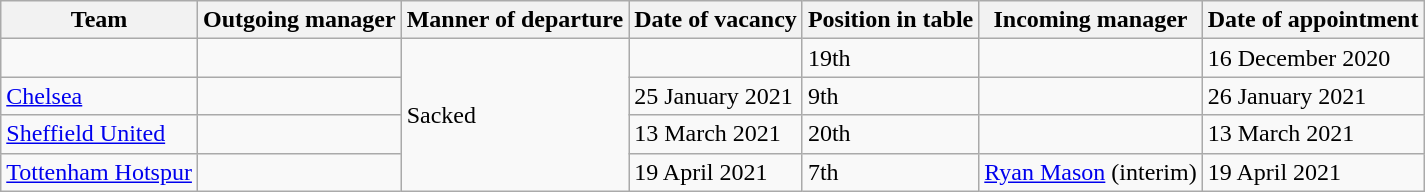<table class="wikitable sortable">
<tr>
<th>Team</th>
<th>Outgoing manager</th>
<th>Manner of departure</th>
<th>Date of vacancy</th>
<th>Position in table</th>
<th>Incoming manager</th>
<th>Date of appointment</th>
</tr>
<tr>
<td></td>
<td> </td>
<td rowspan=4>Sacked</td>
<td></td>
<td>19th</td>
<td> </td>
<td>16 December 2020</td>
</tr>
<tr>
<td><a href='#'>Chelsea</a></td>
<td></td>
<td>25 January 2021</td>
<td>9th</td>
<td> </td>
<td>26 January 2021</td>
</tr>
<tr>
<td><a href='#'>Sheffield United</a></td>
<td> </td>
<td>13 March 2021</td>
<td>20th</td>
<td></td>
<td>13 March 2021</td>
</tr>
<tr>
<td><a href='#'>Tottenham Hotspur</a></td>
<td> </td>
<td>19 April 2021</td>
<td>7th</td>
<td> <a href='#'>Ryan Mason</a> (interim)</td>
<td>19 April 2021</td>
</tr>
</table>
